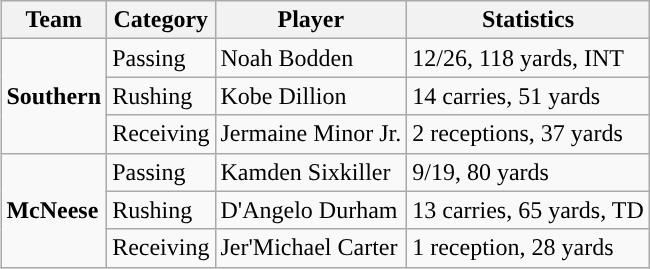<table class="wikitable" style="float: right;">
<tr>
<th>Team</th>
<th>Category</th>
<th>Player</th>
<th>Statistics</th>
</tr>
<tr>
<td rowspan=3><strong>Southern</strong></td>
<td>Passing</td>
<td>Noah Bodden</td>
<td>12/26, 118 yards, INT</td>
</tr>
<tr>
<td>Rushing</td>
<td>Kobe Dillion</td>
<td>14 carries, 51 yards</td>
</tr>
<tr>
<td>Receiving</td>
<td>Jermaine Minor Jr.</td>
<td>2 receptions, 37 yards</td>
</tr>
<tr>
<td rowspan=3><strong>McNeese</strong></td>
<td>Passing</td>
<td>Kamden Sixkiller</td>
<td>9/19, 80 yards</td>
</tr>
<tr>
<td>Rushing</td>
<td>D'Angelo Durham</td>
<td>13 carries, 65 yards, TD</td>
</tr>
<tr>
<td>Receiving</td>
<td>Jer'Michael Carter</td>
<td>1 reception, 28 yards</td>
</tr>
</table>
